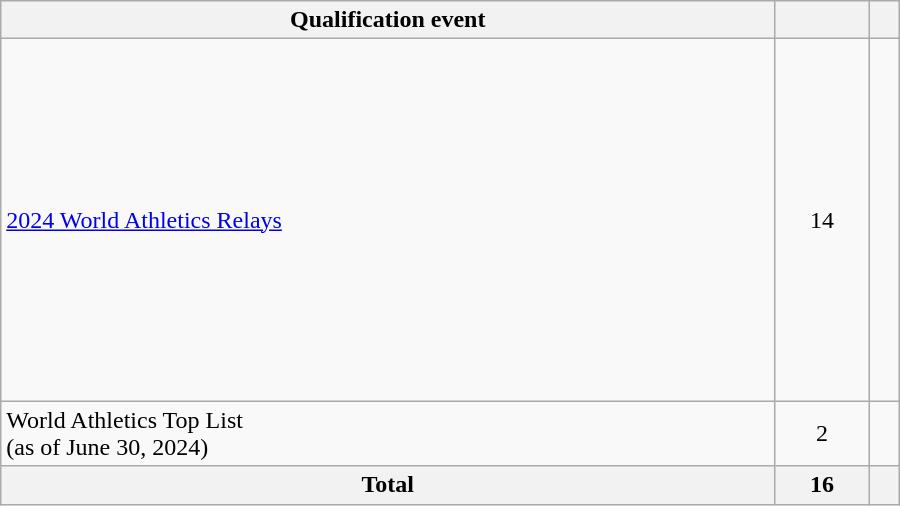<table class=wikitable style="text-align:left" width=600>
<tr>
<th>Qualification event</th>
<th></th>
<th></th>
</tr>
<tr>
<td><a href='#'>2024 World Athletics Relays</a></td>
<td align=center>14</td>
<td><br><br><br><br><br><br><br><br><br><br><br><br><br></td>
</tr>
<tr>
<td>World Athletics Top List<br>(as of June 30, 2024)</td>
<td align=center>2</td>
<td><br></td>
</tr>
<tr>
<th>Total</th>
<th>16</th>
<th></th>
</tr>
</table>
